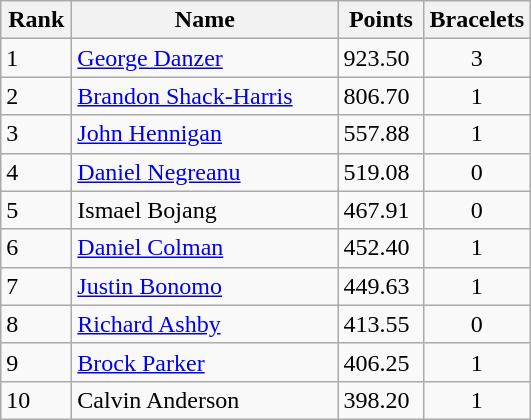<table class="wikitable">
<tr>
<th style="width:40px;">Rank</th>
<th style="width:170px;">Name</th>
<th style="width:50px;">Points</th>
<th style="width:50px;">Bracelets</th>
</tr>
<tr>
<td>1</td>
<td> <a href='#'>George Danzer</a></td>
<td>923.50</td>
<td align=center>3</td>
</tr>
<tr>
<td>2</td>
<td> <a href='#'>Brandon Shack-Harris</a></td>
<td>806.70</td>
<td align=center>1</td>
</tr>
<tr>
<td>3</td>
<td> <a href='#'>John Hennigan</a></td>
<td>557.88</td>
<td align=center>1</td>
</tr>
<tr>
<td>4</td>
<td> <a href='#'>Daniel Negreanu</a></td>
<td>519.08</td>
<td align=center>0</td>
</tr>
<tr>
<td>5</td>
<td> Ismael Bojang</td>
<td>467.91</td>
<td align=center>0</td>
</tr>
<tr>
<td>6</td>
<td> <a href='#'>Daniel Colman</a></td>
<td>452.40</td>
<td align=center>1</td>
</tr>
<tr>
<td>7</td>
<td> <a href='#'>Justin Bonomo</a></td>
<td>449.63</td>
<td align=center>1</td>
</tr>
<tr>
<td>8</td>
<td> <a href='#'>Richard Ashby</a></td>
<td>413.55</td>
<td align=center>0</td>
</tr>
<tr>
<td>9</td>
<td> <a href='#'>Brock Parker</a></td>
<td>406.25</td>
<td align=center>1</td>
</tr>
<tr>
<td>10</td>
<td> Calvin Anderson</td>
<td>398.20</td>
<td align=center>1</td>
</tr>
</table>
